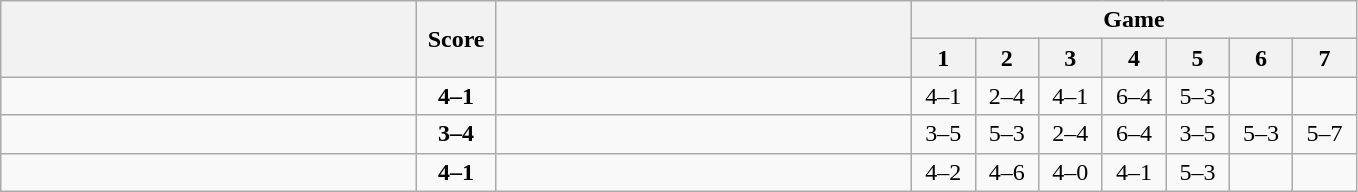<table class="wikitable" style="text-align: center;">
<tr>
<th rowspan=2 align="right" width="270"></th>
<th rowspan=2 width="45">Score</th>
<th rowspan=2 align="left" width="270"></th>
<th colspan=7>Game</th>
</tr>
<tr>
<th width="35">1</th>
<th width="35">2</th>
<th width="35">3</th>
<th width="35">4</th>
<th width="35">5</th>
<th width="35">6</th>
<th width="35">7</th>
</tr>
<tr>
<td align=left><strong></strong></td>
<td align=center><strong>4–1</strong></td>
<td align=left></td>
<td>4–1</td>
<td>2–4</td>
<td>4–1</td>
<td>6–4</td>
<td>5–3</td>
<td></td>
<td></td>
</tr>
<tr>
<td align=left></td>
<td align=center><strong>3–4</strong></td>
<td align=left><strong></strong></td>
<td>3–5</td>
<td>5–3</td>
<td>2–4</td>
<td>6–4</td>
<td>3–5</td>
<td>5–3</td>
<td>5–7</td>
</tr>
<tr>
<td align=left><strong></strong></td>
<td align=center><strong>4–1</strong></td>
<td align=left></td>
<td>4–2</td>
<td>4–6</td>
<td>4–0</td>
<td>4–1</td>
<td>5–3</td>
<td></td>
<td></td>
</tr>
</table>
